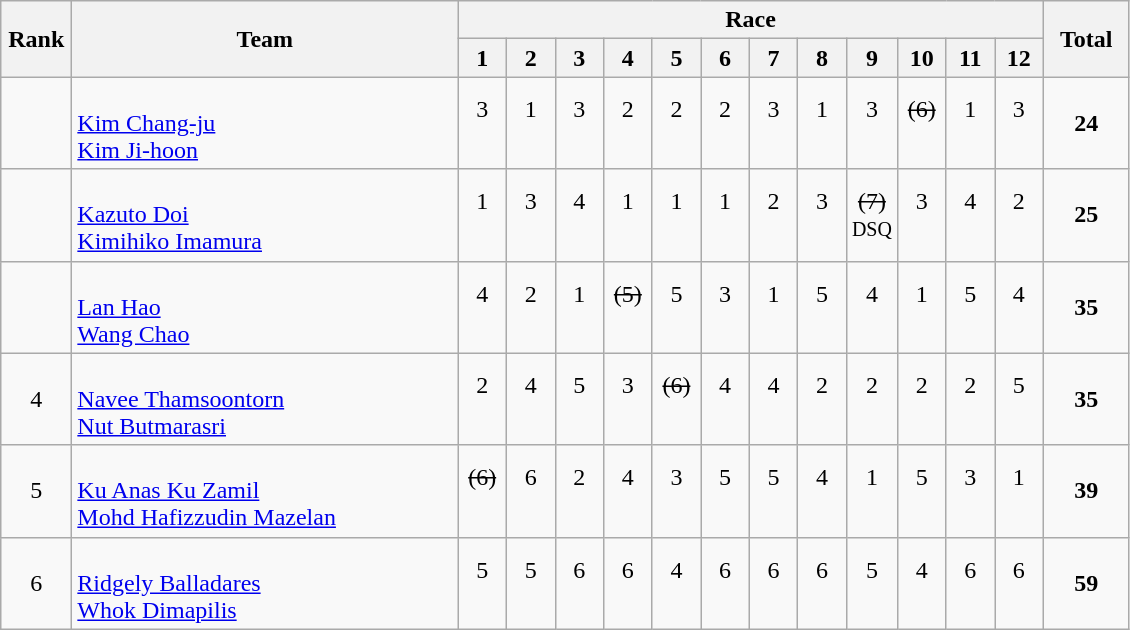<table | class="wikitable" style="text-align:center">
<tr>
<th rowspan="2" width=40>Rank</th>
<th rowspan="2" width=250>Team</th>
<th colspan="12">Race</th>
<th rowspan="2" width=50>Total</th>
</tr>
<tr>
<th width=25>1</th>
<th width=25>2</th>
<th width=25>3</th>
<th width=25>4</th>
<th width=25>5</th>
<th width=25>6</th>
<th width=25>7</th>
<th width=25>8</th>
<th width=25>9</th>
<th width=25>10</th>
<th width=25>11</th>
<th width=25>12</th>
</tr>
<tr>
<td></td>
<td align=left><br><a href='#'>Kim Chang-ju</a><br><a href='#'>Kim Ji-hoon</a></td>
<td>3<br> </td>
<td>1<br> </td>
<td>3<br> </td>
<td>2<br> </td>
<td>2<br> </td>
<td>2<br> </td>
<td>3<br> </td>
<td>1<br> </td>
<td>3<br> </td>
<td><s>(6)</s><br> </td>
<td>1<br> </td>
<td>3<br> </td>
<td><strong>24</strong></td>
</tr>
<tr>
<td></td>
<td align=left><br><a href='#'>Kazuto Doi</a><br><a href='#'>Kimihiko Imamura</a></td>
<td>1<br> </td>
<td>3<br> </td>
<td>4<br> </td>
<td>1<br> </td>
<td>1<br> </td>
<td>1<br> </td>
<td>2<br> </td>
<td>3<br> </td>
<td><s>(7)</s><br><small>DSQ</small></td>
<td>3<br> </td>
<td>4<br> </td>
<td>2<br> </td>
<td><strong>25</strong></td>
</tr>
<tr>
<td></td>
<td align=left><br><a href='#'>Lan Hao</a><br><a href='#'>Wang Chao</a></td>
<td>4<br> </td>
<td>2<br> </td>
<td>1<br> </td>
<td><s>(5)</s><br> </td>
<td>5<br> </td>
<td>3<br> </td>
<td>1<br> </td>
<td>5<br> </td>
<td>4<br> </td>
<td>1<br> </td>
<td>5<br> </td>
<td>4<br> </td>
<td><strong>35</strong></td>
</tr>
<tr>
<td>4</td>
<td align=left><br><a href='#'>Navee Thamsoontorn</a><br><a href='#'>Nut Butmarasri</a></td>
<td>2<br> </td>
<td>4<br> </td>
<td>5<br> </td>
<td>3<br> </td>
<td><s>(6)</s><br> </td>
<td>4<br> </td>
<td>4<br> </td>
<td>2<br> </td>
<td>2<br> </td>
<td>2<br> </td>
<td>2<br> </td>
<td>5<br> </td>
<td><strong>35</strong></td>
</tr>
<tr>
<td>5</td>
<td align=left><br><a href='#'>Ku Anas Ku Zamil</a><br><a href='#'>Mohd Hafizzudin Mazelan</a></td>
<td><s>(6)</s><br> </td>
<td>6<br> </td>
<td>2<br> </td>
<td>4<br> </td>
<td>3<br> </td>
<td>5<br> </td>
<td>5<br> </td>
<td>4<br> </td>
<td>1<br> </td>
<td>5<br> </td>
<td>3<br> </td>
<td>1<br> </td>
<td><strong>39</strong></td>
</tr>
<tr>
<td>6</td>
<td align=left><br><a href='#'>Ridgely Balladares</a><br><a href='#'>Whok Dimapilis</a></td>
<td>5<br> </td>
<td>5<br> </td>
<td>6<br> </td>
<td>6<br> </td>
<td>4<br> </td>
<td>6<br> </td>
<td>6<br> </td>
<td>6<br> </td>
<td>5<br> </td>
<td>4<br> </td>
<td>6<br> </td>
<td>6<br> </td>
<td><strong>59</strong></td>
</tr>
</table>
